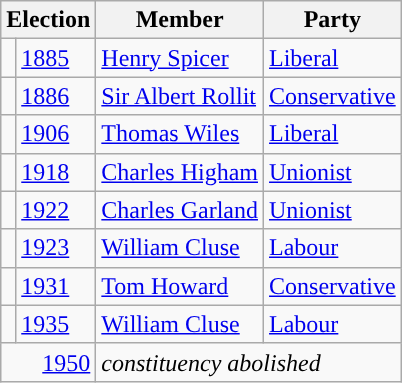<table class="wikitable">
<tr>
<th colspan="2">Election</th>
<th>Member</th>
<th>Party</th>
</tr>
<tr>
<td style="color:inherit;background-color: "></td>
<td><a href='#'>1885</a></td>
<td><a href='#'>Henry Spicer</a></td>
<td><a href='#'>Liberal</a></td>
</tr>
<tr>
<td style="color:inherit;background-color: "></td>
<td><a href='#'>1886</a></td>
<td><a href='#'>Sir Albert Rollit</a></td>
<td><a href='#'>Conservative</a></td>
</tr>
<tr>
<td style="color:inherit;background-color: "></td>
<td><a href='#'>1906</a></td>
<td><a href='#'>Thomas Wiles</a></td>
<td><a href='#'>Liberal</a></td>
</tr>
<tr>
<td style="color:inherit;background-color: "></td>
<td><a href='#'>1918</a></td>
<td><a href='#'>Charles Higham</a></td>
<td><a href='#'>Unionist</a></td>
</tr>
<tr>
<td style="color:inherit;background-color: "></td>
<td><a href='#'>1922</a></td>
<td><a href='#'>Charles Garland</a></td>
<td><a href='#'>Unionist</a></td>
</tr>
<tr>
<td style="color:inherit;background-color: "></td>
<td><a href='#'>1923</a></td>
<td><a href='#'>William Cluse</a></td>
<td><a href='#'>Labour</a></td>
</tr>
<tr>
<td style="color:inherit;background-color: "></td>
<td><a href='#'>1931</a></td>
<td><a href='#'>Tom Howard</a></td>
<td><a href='#'>Conservative</a></td>
</tr>
<tr>
<td style="color:inherit;background-color: "></td>
<td><a href='#'>1935</a></td>
<td><a href='#'>William Cluse</a></td>
<td><a href='#'>Labour</a></td>
</tr>
<tr>
<td colspan="2" align="right"><a href='#'>1950</a></td>
<td colspan="2"><em>constituency abolished</em></td>
</tr>
</table>
